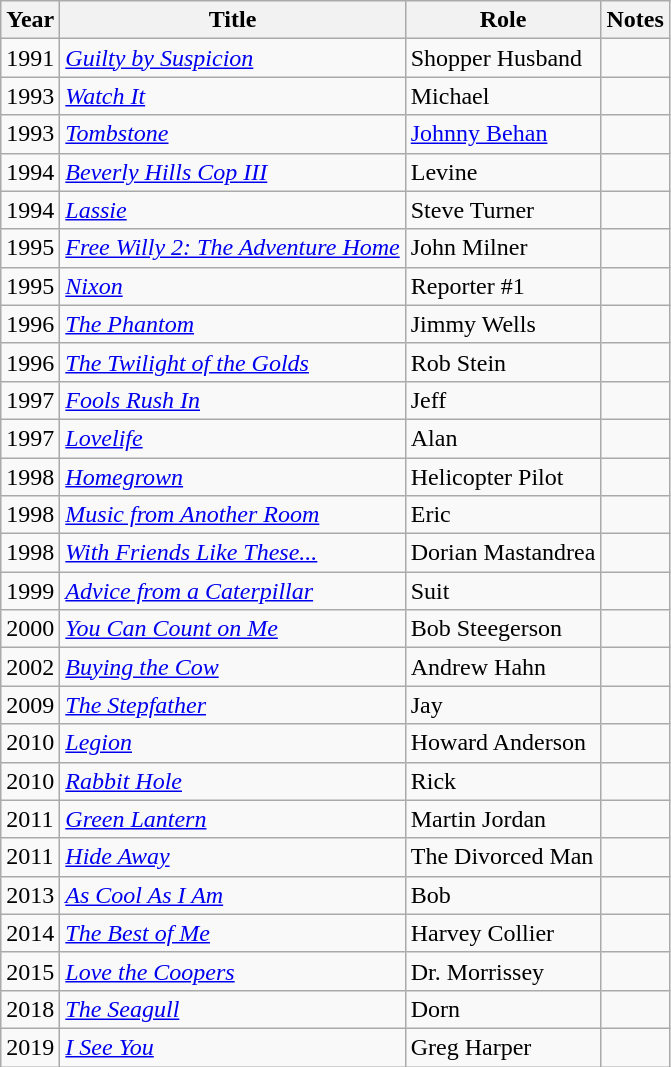<table class="wikitable sortable">
<tr>
<th>Year</th>
<th>Title</th>
<th>Role</th>
<th class="unsortable">Notes</th>
</tr>
<tr>
<td>1991</td>
<td><em><a href='#'>Guilty by Suspicion</a></em></td>
<td>Shopper Husband</td>
<td></td>
</tr>
<tr>
<td>1993</td>
<td><em><a href='#'>Watch It</a></em></td>
<td>Michael</td>
<td></td>
</tr>
<tr>
<td>1993</td>
<td><em><a href='#'>Tombstone</a></em></td>
<td><a href='#'>Johnny Behan</a></td>
<td></td>
</tr>
<tr>
<td>1994</td>
<td><em><a href='#'>Beverly Hills Cop III</a></em></td>
<td>Levine</td>
<td></td>
</tr>
<tr>
<td>1994</td>
<td><em><a href='#'>Lassie</a></em></td>
<td>Steve Turner</td>
<td></td>
</tr>
<tr>
<td>1995</td>
<td><em><a href='#'>Free Willy 2: The Adventure Home</a></em></td>
<td>John Milner</td>
<td></td>
</tr>
<tr>
<td>1995</td>
<td><em><a href='#'>Nixon</a></em></td>
<td>Reporter #1</td>
<td></td>
</tr>
<tr>
<td>1996</td>
<td><em><a href='#'>The Phantom</a></em></td>
<td>Jimmy Wells</td>
<td></td>
</tr>
<tr>
<td>1996</td>
<td><em><a href='#'>The Twilight of the Golds</a></em></td>
<td>Rob Stein</td>
<td></td>
</tr>
<tr>
<td>1997</td>
<td><em><a href='#'>Fools Rush In</a></em></td>
<td>Jeff</td>
<td></td>
</tr>
<tr>
<td>1997</td>
<td><em><a href='#'>Lovelife</a></em></td>
<td>Alan</td>
<td></td>
</tr>
<tr>
<td>1998</td>
<td><em><a href='#'>Homegrown</a></em></td>
<td>Helicopter Pilot</td>
<td></td>
</tr>
<tr>
<td>1998</td>
<td><em><a href='#'>Music from Another Room</a></em></td>
<td>Eric</td>
<td></td>
</tr>
<tr>
<td>1998</td>
<td><em><a href='#'>With Friends Like These...</a></em></td>
<td>Dorian Mastandrea</td>
<td></td>
</tr>
<tr>
<td>1999</td>
<td><em><a href='#'>Advice from a Caterpillar</a></em></td>
<td>Suit</td>
<td></td>
</tr>
<tr>
<td>2000</td>
<td><em><a href='#'>You Can Count on Me</a></em></td>
<td>Bob Steegerson</td>
<td></td>
</tr>
<tr>
<td>2002</td>
<td><em><a href='#'>Buying the Cow</a></em></td>
<td>Andrew Hahn</td>
<td></td>
</tr>
<tr>
<td>2009</td>
<td><em><a href='#'>The Stepfather</a></em></td>
<td>Jay</td>
<td></td>
</tr>
<tr>
<td>2010</td>
<td><em><a href='#'>Legion</a></em></td>
<td>Howard Anderson</td>
<td></td>
</tr>
<tr>
<td>2010</td>
<td><em><a href='#'>Rabbit Hole</a></em></td>
<td>Rick</td>
<td></td>
</tr>
<tr>
<td>2011</td>
<td><em><a href='#'>Green Lantern</a></em></td>
<td>Martin Jordan</td>
<td></td>
</tr>
<tr>
<td>2011</td>
<td><em><a href='#'>Hide Away</a></em></td>
<td>The Divorced Man</td>
<td></td>
</tr>
<tr>
<td>2013</td>
<td><em><a href='#'>As Cool As I Am</a></em></td>
<td>Bob</td>
<td></td>
</tr>
<tr>
<td>2014</td>
<td><em><a href='#'>The Best of Me</a></em></td>
<td>Harvey Collier</td>
<td></td>
</tr>
<tr>
<td>2015</td>
<td><em><a href='#'>Love the Coopers</a></em></td>
<td>Dr. Morrissey</td>
<td></td>
</tr>
<tr>
<td>2018</td>
<td><em><a href='#'>The Seagull</a></em></td>
<td>Dorn</td>
<td></td>
</tr>
<tr>
<td>2019</td>
<td><em><a href='#'>I See You</a></em></td>
<td>Greg Harper</td>
<td></td>
</tr>
</table>
